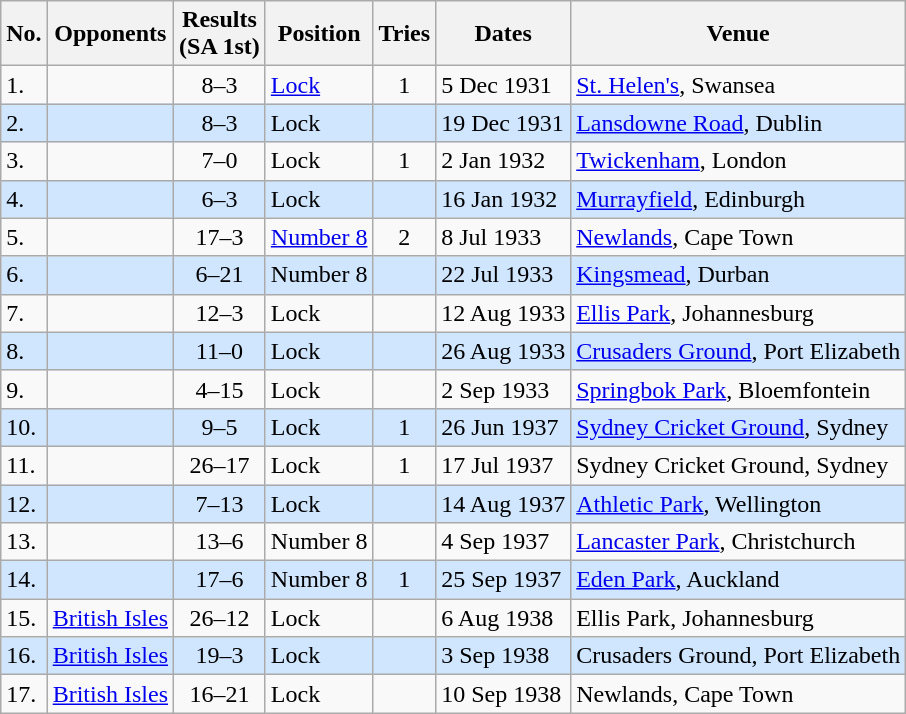<table class="wikitable sortable">
<tr>
<th>No.</th>
<th>Opponents</th>
<th>Results<br>(SA 1st)</th>
<th>Position</th>
<th>Tries</th>
<th>Dates</th>
<th>Venue</th>
</tr>
<tr>
<td>1.</td>
<td></td>
<td align="center">8–3</td>
<td><a href='#'>Lock</a></td>
<td align="center">1</td>
<td>5 Dec 1931</td>
<td><a href='#'>St. Helen's</a>, Swansea</td>
</tr>
<tr style="background: #D0E6FF;">
<td>2.</td>
<td></td>
<td align="center">8–3</td>
<td>Lock</td>
<td></td>
<td>19 Dec 1931</td>
<td><a href='#'>Lansdowne Road</a>, Dublin</td>
</tr>
<tr>
<td>3.</td>
<td></td>
<td align="center">7–0</td>
<td>Lock</td>
<td align="center">1</td>
<td>2 Jan 1932</td>
<td><a href='#'>Twickenham</a>, London</td>
</tr>
<tr style="background: #D0E6FF;">
<td>4.</td>
<td></td>
<td align="center">6–3</td>
<td>Lock</td>
<td></td>
<td>16 Jan 1932</td>
<td><a href='#'>Murrayfield</a>, Edinburgh</td>
</tr>
<tr>
<td>5.</td>
<td></td>
<td align="center">17–3</td>
<td><a href='#'>Number 8</a></td>
<td align="center">2</td>
<td>8 Jul 1933</td>
<td><a href='#'>Newlands</a>, Cape Town</td>
</tr>
<tr style="background: #D0E6FF;">
<td>6.</td>
<td></td>
<td align="center">6–21</td>
<td>Number 8</td>
<td></td>
<td>22 Jul 1933</td>
<td><a href='#'>Kingsmead</a>, Durban</td>
</tr>
<tr>
<td>7.</td>
<td></td>
<td align="center">12–3</td>
<td>Lock</td>
<td></td>
<td>12 Aug 1933</td>
<td><a href='#'>Ellis Park</a>, Johannesburg</td>
</tr>
<tr style="background: #D0E6FF;">
<td>8.</td>
<td></td>
<td align="center">11–0</td>
<td>Lock</td>
<td></td>
<td>26 Aug 1933</td>
<td><a href='#'>Crusaders Ground</a>, Port Elizabeth</td>
</tr>
<tr>
<td>9.</td>
<td></td>
<td align="center">4–15</td>
<td>Lock</td>
<td></td>
<td>2 Sep 1933</td>
<td><a href='#'>Springbok Park</a>, Bloemfontein</td>
</tr>
<tr style="background: #D0E6FF;">
<td>10.</td>
<td></td>
<td align="center">9–5</td>
<td>Lock</td>
<td align="center">1</td>
<td>26 Jun 1937</td>
<td><a href='#'>Sydney Cricket Ground</a>, Sydney</td>
</tr>
<tr>
<td>11.</td>
<td></td>
<td align="center">26–17</td>
<td>Lock</td>
<td align="center">1</td>
<td>17 Jul 1937</td>
<td>Sydney Cricket Ground, Sydney</td>
</tr>
<tr style="background: #D0E6FF;">
<td>12.</td>
<td></td>
<td align="center">7–13</td>
<td>Lock</td>
<td></td>
<td>14 Aug 1937</td>
<td><a href='#'>Athletic Park</a>, Wellington</td>
</tr>
<tr>
<td>13.</td>
<td></td>
<td align="center">13–6</td>
<td>Number 8</td>
<td></td>
<td>4 Sep 1937</td>
<td><a href='#'>Lancaster Park</a>, Christchurch</td>
</tr>
<tr style="background: #D0E6FF;">
<td>14.</td>
<td></td>
<td align="center">17–6</td>
<td>Number 8</td>
<td align="center">1</td>
<td>25 Sep 1937</td>
<td><a href='#'>Eden Park</a>, Auckland</td>
</tr>
<tr>
<td>15.</td>
<td> <a href='#'>British Isles</a></td>
<td align="center">26–12</td>
<td>Lock</td>
<td></td>
<td>6 Aug 1938</td>
<td>Ellis Park, Johannesburg</td>
</tr>
<tr style="background: #D0E6FF;">
<td>16.</td>
<td> <a href='#'>British Isles</a></td>
<td align="center">19–3</td>
<td>Lock</td>
<td></td>
<td>3 Sep 1938</td>
<td>Crusaders Ground, Port Elizabeth</td>
</tr>
<tr>
<td>17.</td>
<td> <a href='#'>British Isles</a></td>
<td align="center">16–21</td>
<td>Lock</td>
<td></td>
<td>10 Sep 1938</td>
<td>Newlands, Cape Town</td>
</tr>
</table>
